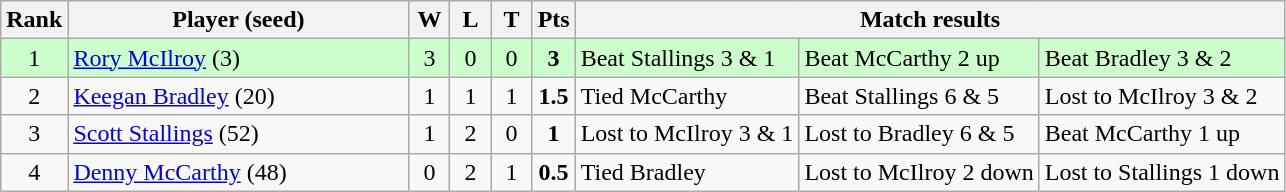<table class="wikitable" style="text-align:center">
<tr>
<th width="20">Rank</th>
<th width="220">Player (seed)</th>
<th width="20">W</th>
<th width="20">L</th>
<th width="20">T</th>
<th width="20">Pts</th>
<th colspan=3>Match results</th>
</tr>
<tr style="background:#cfc">
<td>1</td>
<td align=left> <a href='#'>Rory McIlroy</a> (3)</td>
<td>3</td>
<td>0</td>
<td>0</td>
<td><strong>3</strong></td>
<td align=left>Beat Stallings 3 & 1</td>
<td align=left>Beat McCarthy 2 up</td>
<td align=left>Beat Bradley 3 & 2</td>
</tr>
<tr>
<td>2</td>
<td align=left> <a href='#'>Keegan Bradley</a> (20)</td>
<td>1</td>
<td>1</td>
<td>1</td>
<td><strong>1.5</strong></td>
<td align=left>Tied McCarthy</td>
<td align=left>Beat Stallings 6 & 5</td>
<td align=left>Lost to McIlroy 3 & 2</td>
</tr>
<tr>
<td>3</td>
<td align=left> <a href='#'>Scott Stallings</a> (52)</td>
<td>1</td>
<td>2</td>
<td>0</td>
<td><strong>1</strong></td>
<td align=left>Lost to McIlroy 3 & 1</td>
<td align=left>Lost to Bradley 6 & 5</td>
<td align=left>Beat McCarthy 1 up</td>
</tr>
<tr>
<td>4</td>
<td align=left> <a href='#'>Denny McCarthy</a> (48)</td>
<td>0</td>
<td>2</td>
<td>1</td>
<td><strong>0.5</strong></td>
<td align=left>Tied Bradley</td>
<td align=left>Lost to McIlroy 2 down</td>
<td align=left>Lost to Stallings 1 down</td>
</tr>
</table>
